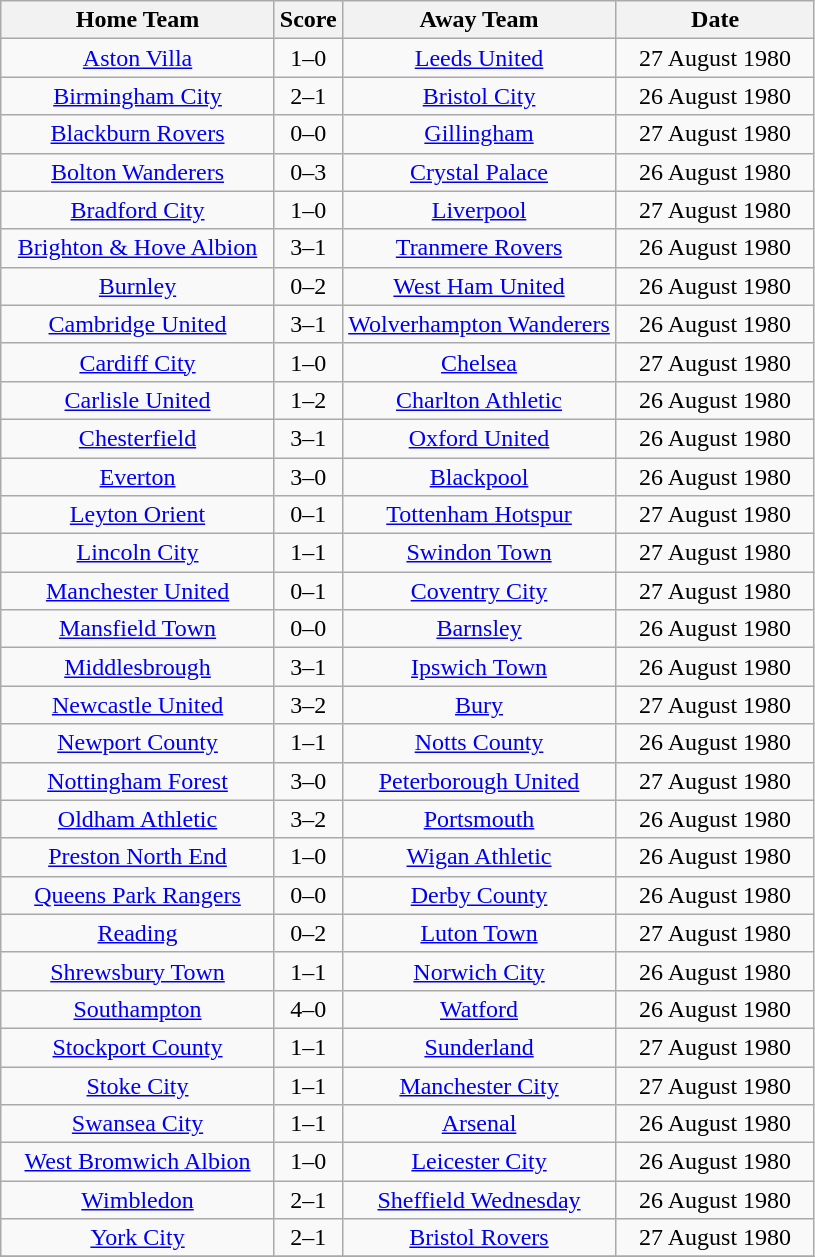<table class="wikitable" style="text-align:center;">
<tr>
<th width=175>Home Team</th>
<th width=20>Score</th>
<th width=175>Away Team</th>
<th width=125>Date</th>
</tr>
<tr>
<td><a href='#'>Aston Villa</a></td>
<td>1–0</td>
<td><a href='#'>Leeds United</a></td>
<td>27 August 1980</td>
</tr>
<tr>
<td><a href='#'>Birmingham City</a></td>
<td>2–1</td>
<td><a href='#'>Bristol City</a></td>
<td>26 August 1980</td>
</tr>
<tr>
<td><a href='#'>Blackburn Rovers</a></td>
<td>0–0</td>
<td><a href='#'>Gillingham</a></td>
<td>27 August 1980</td>
</tr>
<tr>
<td><a href='#'>Bolton Wanderers</a></td>
<td>0–3</td>
<td><a href='#'>Crystal Palace</a></td>
<td>26 August 1980</td>
</tr>
<tr>
<td><a href='#'>Bradford City</a></td>
<td>1–0</td>
<td><a href='#'>Liverpool</a></td>
<td>27 August 1980</td>
</tr>
<tr>
<td><a href='#'>Brighton & Hove Albion</a></td>
<td>3–1</td>
<td><a href='#'>Tranmere Rovers</a></td>
<td>26 August 1980</td>
</tr>
<tr>
<td><a href='#'>Burnley</a></td>
<td>0–2</td>
<td><a href='#'>West Ham United</a></td>
<td>26 August 1980</td>
</tr>
<tr>
<td><a href='#'>Cambridge United</a></td>
<td>3–1</td>
<td><a href='#'>Wolverhampton Wanderers</a></td>
<td>26 August 1980</td>
</tr>
<tr>
<td><a href='#'>Cardiff City</a></td>
<td>1–0</td>
<td><a href='#'>Chelsea</a></td>
<td>27 August 1980</td>
</tr>
<tr>
<td><a href='#'>Carlisle United</a></td>
<td>1–2</td>
<td><a href='#'>Charlton Athletic</a></td>
<td>26 August 1980</td>
</tr>
<tr>
<td><a href='#'>Chesterfield</a></td>
<td>3–1</td>
<td><a href='#'>Oxford United</a></td>
<td>26 August 1980</td>
</tr>
<tr>
<td><a href='#'>Everton</a></td>
<td>3–0</td>
<td><a href='#'>Blackpool</a></td>
<td>26 August 1980</td>
</tr>
<tr>
<td><a href='#'>Leyton Orient</a></td>
<td>0–1</td>
<td><a href='#'>Tottenham Hotspur</a></td>
<td>27 August 1980</td>
</tr>
<tr>
<td><a href='#'>Lincoln City</a></td>
<td>1–1</td>
<td><a href='#'>Swindon Town</a></td>
<td>27 August 1980</td>
</tr>
<tr>
<td><a href='#'>Manchester United</a></td>
<td>0–1</td>
<td><a href='#'>Coventry City</a></td>
<td>27 August 1980</td>
</tr>
<tr>
<td><a href='#'>Mansfield Town</a></td>
<td>0–0</td>
<td><a href='#'>Barnsley</a></td>
<td>26 August 1980</td>
</tr>
<tr>
<td><a href='#'>Middlesbrough</a></td>
<td>3–1</td>
<td><a href='#'>Ipswich Town</a></td>
<td>26 August 1980</td>
</tr>
<tr>
<td><a href='#'>Newcastle United</a></td>
<td>3–2</td>
<td><a href='#'>Bury</a></td>
<td>27 August 1980</td>
</tr>
<tr>
<td><a href='#'>Newport County</a></td>
<td>1–1</td>
<td><a href='#'>Notts County</a></td>
<td>26 August 1980</td>
</tr>
<tr>
<td><a href='#'>Nottingham Forest</a></td>
<td>3–0</td>
<td><a href='#'>Peterborough United</a></td>
<td>27 August 1980</td>
</tr>
<tr>
<td><a href='#'>Oldham Athletic</a></td>
<td>3–2</td>
<td><a href='#'>Portsmouth</a></td>
<td>26 August 1980</td>
</tr>
<tr>
<td><a href='#'>Preston North End</a></td>
<td>1–0</td>
<td><a href='#'>Wigan Athletic</a></td>
<td>26 August 1980</td>
</tr>
<tr>
<td><a href='#'>Queens Park Rangers</a></td>
<td>0–0</td>
<td><a href='#'>Derby County</a></td>
<td>26 August 1980</td>
</tr>
<tr>
<td><a href='#'>Reading</a></td>
<td>0–2</td>
<td><a href='#'>Luton Town</a></td>
<td>27 August 1980</td>
</tr>
<tr>
<td><a href='#'>Shrewsbury Town</a></td>
<td>1–1</td>
<td><a href='#'>Norwich City</a></td>
<td>26 August 1980</td>
</tr>
<tr>
<td><a href='#'>Southampton</a></td>
<td>4–0</td>
<td><a href='#'>Watford</a></td>
<td>26 August 1980</td>
</tr>
<tr>
<td><a href='#'>Stockport County</a></td>
<td>1–1</td>
<td><a href='#'>Sunderland</a></td>
<td>27 August 1980</td>
</tr>
<tr>
<td><a href='#'>Stoke City</a></td>
<td>1–1</td>
<td><a href='#'>Manchester City</a></td>
<td>27 August 1980</td>
</tr>
<tr>
<td><a href='#'>Swansea City</a></td>
<td>1–1</td>
<td><a href='#'>Arsenal</a></td>
<td>26 August 1980</td>
</tr>
<tr>
<td><a href='#'>West Bromwich Albion</a></td>
<td>1–0</td>
<td><a href='#'>Leicester City</a></td>
<td>26 August 1980</td>
</tr>
<tr>
<td><a href='#'>Wimbledon</a></td>
<td>2–1</td>
<td><a href='#'>Sheffield Wednesday</a></td>
<td>26 August 1980</td>
</tr>
<tr>
<td><a href='#'>York City</a></td>
<td>2–1</td>
<td><a href='#'>Bristol Rovers</a></td>
<td>27 August 1980</td>
</tr>
<tr>
</tr>
</table>
